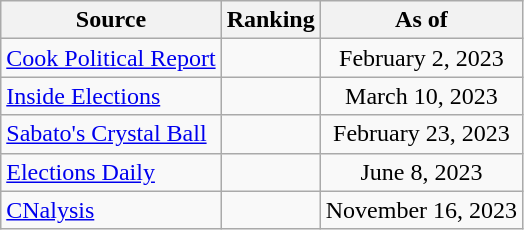<table class="wikitable" style="text-align:center">
<tr>
<th>Source</th>
<th>Ranking</th>
<th>As of</th>
</tr>
<tr>
<td align=left><a href='#'>Cook Political Report</a></td>
<td></td>
<td>February 2, 2023</td>
</tr>
<tr>
<td align=left><a href='#'>Inside Elections</a></td>
<td></td>
<td>March 10, 2023</td>
</tr>
<tr>
<td align=left><a href='#'>Sabato's Crystal Ball</a></td>
<td></td>
<td>February 23, 2023</td>
</tr>
<tr>
<td align=left><a href='#'>Elections Daily</a></td>
<td></td>
<td>June 8, 2023</td>
</tr>
<tr>
<td align=left><a href='#'>CNalysis</a></td>
<td></td>
<td>November 16, 2023</td>
</tr>
</table>
